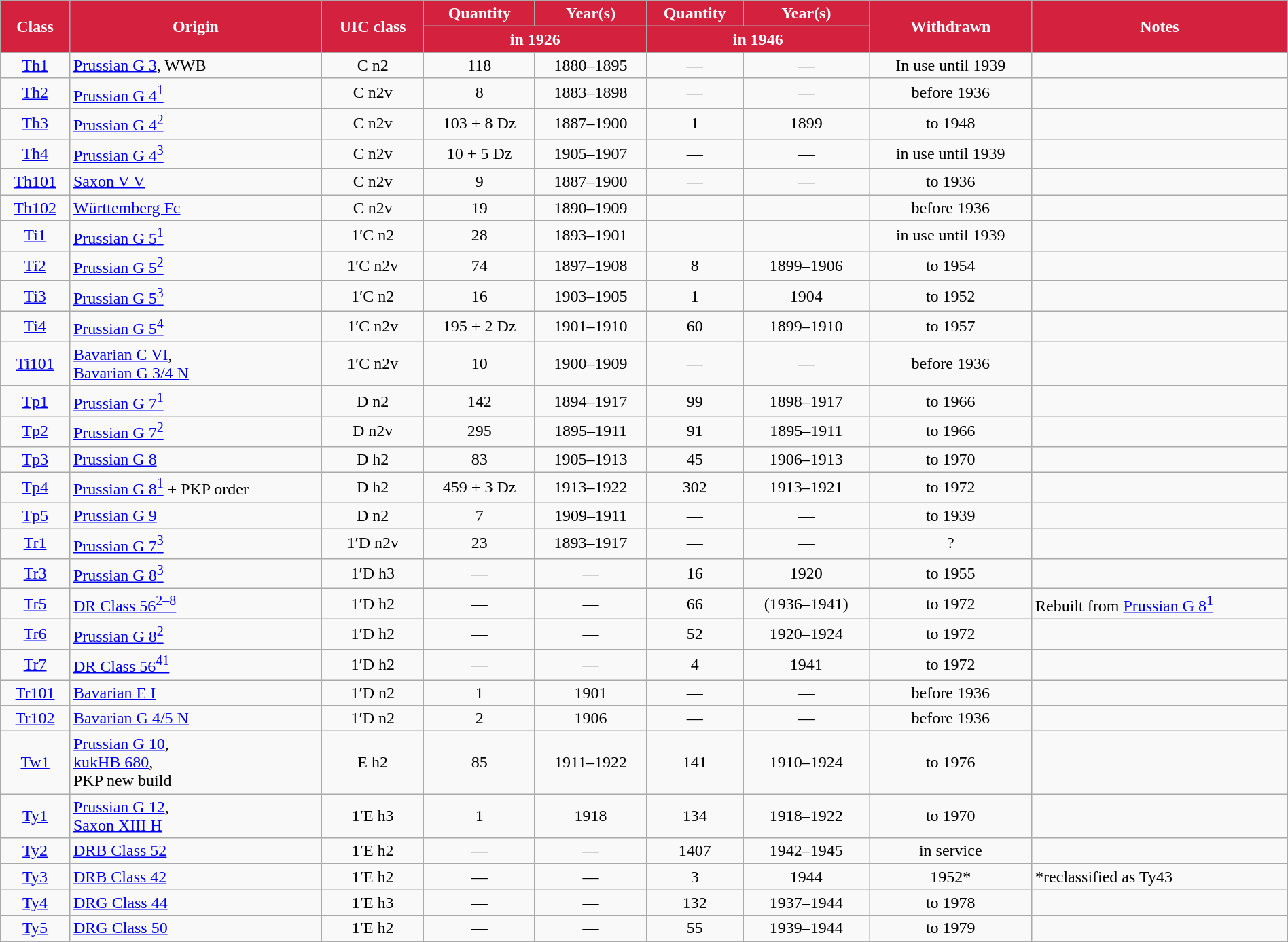<table class="wikitable" width="100%" style=text-align:center>
<tr>
<th style="color:#ffffff; background:#D4213D" rowspan="2">Class</th>
<th style="color:#ffffff; background:#D4213D" rowspan="2">Origin</th>
<th style="color:#ffffff; background:#D4213D" rowspan="2">UIC class</th>
<th style="color:#ffffff; background:#D4213D">Quantity</th>
<th style="color:#ffffff; background:#D4213D">Year(s)</th>
<th style="color:#ffffff; background:#D4213D">Quantity</th>
<th style="color:#ffffff; background:#D4213D">Year(s)</th>
<th style="color:#ffffff; background:#D4213D" rowspan="2">Withdrawn</th>
<th style="color:#ffffff; background:#D4213D" rowspan="2">Notes</th>
</tr>
<tr>
<th style="color:#ffffff; background:#D4213D" colspan="2">in 1926</th>
<th style="color:#ffffff; background:#D4213D" colspan="2">in 1946</th>
</tr>
<tr>
<td><a href='#'>Th1</a></td>
<td align=left><a href='#'>Prussian G 3</a>, WWB</td>
<td>C n2</td>
<td>118</td>
<td>1880–1895</td>
<td>—</td>
<td>—</td>
<td>In use until 1939</td>
<td align=left></td>
</tr>
<tr>
<td><a href='#'>Th2</a></td>
<td align=left><a href='#'>Prussian G 4<sup>1</sup></a></td>
<td>C n2v</td>
<td>8</td>
<td>1883–1898</td>
<td>—</td>
<td>—</td>
<td>before 1936</td>
<td align=left></td>
</tr>
<tr>
<td><a href='#'>Th3</a></td>
<td align=left><a href='#'>Prussian G 4<sup>2</sup></a></td>
<td>C n2v</td>
<td>103 + 8 Dz</td>
<td>1887–1900</td>
<td>1</td>
<td>1899</td>
<td>to 1948</td>
<td align=left></td>
</tr>
<tr>
<td><a href='#'>Th4</a></td>
<td align=left><a href='#'>Prussian G 4<sup>3</sup></a></td>
<td>C n2v</td>
<td>10 + 5 Dz</td>
<td>1905–1907</td>
<td>—</td>
<td>—</td>
<td>in use until 1939</td>
<td align=left></td>
</tr>
<tr>
<td><a href='#'>Th101</a></td>
<td align=left><a href='#'>Saxon V V</a></td>
<td>C n2v</td>
<td>9</td>
<td>1887–1900</td>
<td>—</td>
<td>—</td>
<td>to 1936</td>
<td align=left></td>
</tr>
<tr>
<td><a href='#'>Th102</a></td>
<td align=left><a href='#'>Württemberg Fc</a></td>
<td>C n2v</td>
<td>19</td>
<td>1890–1909</td>
<td></td>
<td></td>
<td>before 1936</td>
<td align=left></td>
</tr>
<tr>
<td><a href='#'>Ti1</a></td>
<td align=left><a href='#'>Prussian G 5<sup>1</sup></a></td>
<td>1′C n2</td>
<td>28</td>
<td>1893–1901</td>
<td></td>
<td></td>
<td>in use until 1939</td>
<td align=left></td>
</tr>
<tr>
<td><a href='#'>Ti2</a></td>
<td align=left><a href='#'>Prussian G 5<sup>2</sup></a></td>
<td>1′C n2v</td>
<td>74</td>
<td>1897–1908</td>
<td>8</td>
<td>1899–1906</td>
<td>to 1954</td>
<td align=left></td>
</tr>
<tr>
<td><a href='#'>Ti3</a></td>
<td align=left><a href='#'>Prussian G 5<sup>3</sup></a></td>
<td>1′C n2</td>
<td>16</td>
<td>1903–1905</td>
<td>1</td>
<td>1904</td>
<td>to 1952</td>
<td align=left></td>
</tr>
<tr>
<td><a href='#'>Ti4</a></td>
<td align=left><a href='#'>Prussian G 5<sup>4</sup></a></td>
<td>1′C n2v</td>
<td>195 + 2 Dz</td>
<td>1901–1910</td>
<td>60</td>
<td>1899–1910</td>
<td>to 1957</td>
<td align=left></td>
</tr>
<tr>
<td><a href='#'>Ti101</a></td>
<td align=left><a href='#'>Bavarian C VI</a>,<br><a href='#'>Bavarian G 3/4 N</a></td>
<td>1′C n2v</td>
<td>10</td>
<td>1900–1909</td>
<td>—</td>
<td>—</td>
<td>before 1936</td>
<td align=left></td>
</tr>
<tr>
<td><a href='#'>Tp1</a></td>
<td align=left><a href='#'>Prussian G 7<sup>1</sup></a></td>
<td>D n2</td>
<td>142</td>
<td>1894–1917</td>
<td>99</td>
<td>1898–1917</td>
<td>to 1966</td>
<td align=left></td>
</tr>
<tr>
<td><a href='#'>Tp2</a></td>
<td align=left><a href='#'>Prussian G 7<sup>2</sup></a></td>
<td>D n2v</td>
<td>295</td>
<td>1895–1911</td>
<td>91</td>
<td>1895–1911</td>
<td>to 1966</td>
<td align=left></td>
</tr>
<tr>
<td><a href='#'>Tp3</a></td>
<td align=left><a href='#'>Prussian G 8</a></td>
<td>D h2</td>
<td>83</td>
<td>1905–1913</td>
<td>45</td>
<td>1906–1913</td>
<td>to 1970</td>
<td align=left></td>
</tr>
<tr>
<td><a href='#'>Tp4</a></td>
<td align=left><a href='#'>Prussian G 8<sup>1</sup></a> + PKP order</td>
<td>D h2</td>
<td>459 + 3 Dz</td>
<td>1913–1922</td>
<td>302</td>
<td>1913–1921</td>
<td>to 1972</td>
<td align=left></td>
</tr>
<tr>
<td><a href='#'>Tp5</a></td>
<td align=left><a href='#'>Prussian G 9</a></td>
<td>D n2</td>
<td>7</td>
<td>1909–1911</td>
<td>—</td>
<td>—</td>
<td>to 1939</td>
<td align=left></td>
</tr>
<tr>
<td><a href='#'>Tr1</a></td>
<td align=left><a href='#'>Prussian G 7<sup>3</sup></a></td>
<td>1′D n2v</td>
<td>23</td>
<td>1893–1917</td>
<td>—</td>
<td>—</td>
<td>?</td>
<td align=left></td>
</tr>
<tr>
<td><a href='#'>Tr3</a></td>
<td align=left><a href='#'>Prussian G 8<sup>3</sup></a></td>
<td>1′D h3</td>
<td>—</td>
<td>—</td>
<td>16</td>
<td>1920</td>
<td>to 1955</td>
<td align=left></td>
</tr>
<tr>
<td><a href='#'>Tr5</a></td>
<td align=left><a href='#'>DR Class 56<sup>2–8</sup></a></td>
<td>1′D h2</td>
<td>—</td>
<td>—</td>
<td>66</td>
<td>(1936–1941)</td>
<td>to 1972</td>
<td align=left>Rebuilt from <a href='#'>Prussian G 8<sup>1</sup></a></td>
</tr>
<tr>
<td><a href='#'>Tr6</a></td>
<td align=left><a href='#'>Prussian G 8<sup>2</sup></a></td>
<td>1′D h2</td>
<td>—</td>
<td>—</td>
<td>52</td>
<td>1920–1924</td>
<td>to 1972</td>
<td align=left></td>
</tr>
<tr>
<td><a href='#'>Tr7</a></td>
<td align=left><a href='#'>DR Class 56<sup>41</sup></a></td>
<td>1′D h2</td>
<td>—</td>
<td>—</td>
<td>4</td>
<td>1941</td>
<td>to 1972</td>
<td align=left></td>
</tr>
<tr>
<td><a href='#'>Tr101</a></td>
<td align=left><a href='#'>Bavarian E I</a></td>
<td>1′D n2</td>
<td>1</td>
<td>1901</td>
<td>—</td>
<td>—</td>
<td>before 1936</td>
<td align=left></td>
</tr>
<tr>
<td><a href='#'>Tr102</a></td>
<td align=left><a href='#'>Bavarian G 4/5 N</a></td>
<td>1′D n2</td>
<td>2</td>
<td>1906</td>
<td>—</td>
<td>—</td>
<td>before 1936</td>
<td align=left></td>
</tr>
<tr>
<td><a href='#'>Tw1</a></td>
<td align=left><a href='#'>Prussian G 10</a>,<br><a href='#'>kukHB 680</a>,<br>PKP new build</td>
<td>E h2</td>
<td>85</td>
<td>1911–1922</td>
<td>141</td>
<td>1910–1924</td>
<td>to 1976</td>
<td align=left></td>
</tr>
<tr>
<td><a href='#'>Ty1</a></td>
<td align=left><a href='#'>Prussian G 12</a>,<br><a href='#'>Saxon XIII H</a></td>
<td>1′E h3</td>
<td>1</td>
<td>1918</td>
<td>134</td>
<td>1918–1922</td>
<td>to 1970</td>
<td align=left></td>
</tr>
<tr>
<td><a href='#'>Ty2</a></td>
<td align=left><a href='#'>DRB Class 52</a></td>
<td>1′E h2</td>
<td>—</td>
<td>—</td>
<td>1407</td>
<td>1942–1945</td>
<td>in service</td>
<td align=left></td>
</tr>
<tr>
<td><a href='#'>Ty3</a></td>
<td align=left><a href='#'>DRB Class 42</a></td>
<td>1′E h2</td>
<td>—</td>
<td>—</td>
<td>3</td>
<td>1944</td>
<td>1952*</td>
<td align=left>*reclassified as Ty43</td>
</tr>
<tr>
<td><a href='#'>Ty4</a></td>
<td align=left><a href='#'>DRG Class 44</a></td>
<td>1′E h3</td>
<td>—</td>
<td>—</td>
<td>132</td>
<td>1937–1944</td>
<td>to 1978</td>
<td align=left></td>
</tr>
<tr>
<td><a href='#'>Ty5</a></td>
<td align=left><a href='#'>DRG Class 50</a></td>
<td>1′E h2</td>
<td>—</td>
<td>—</td>
<td>55</td>
<td>1939–1944</td>
<td>to 1979</td>
<td align=left></td>
</tr>
</table>
